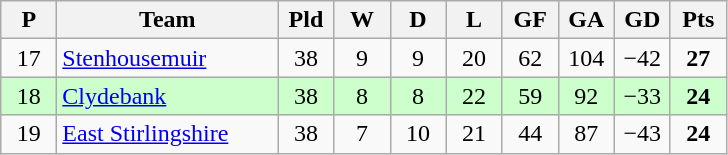<table class="wikitable" style="text-align: center;">
<tr>
<th width=30>P</th>
<th width=140>Team</th>
<th width=30>Pld</th>
<th width=30>W</th>
<th width=30>D</th>
<th width=30>L</th>
<th width=30>GF</th>
<th width=30>GA</th>
<th width=30>GD</th>
<th width=30>Pts</th>
</tr>
<tr>
<td>17</td>
<td align=left><a href='#'>Stenhousemuir</a></td>
<td>38</td>
<td>9</td>
<td>9</td>
<td>20</td>
<td>62</td>
<td>104</td>
<td>−42</td>
<td><strong>27</strong></td>
</tr>
<tr style="background:#ccffcc;">
<td>18</td>
<td align=left><a href='#'>Clydebank</a></td>
<td>38</td>
<td>8</td>
<td>8</td>
<td>22</td>
<td>59</td>
<td>92</td>
<td>−33</td>
<td><strong>24</strong></td>
</tr>
<tr>
<td>19</td>
<td align=left><a href='#'>East Stirlingshire</a></td>
<td>38</td>
<td>7</td>
<td>10</td>
<td>21</td>
<td>44</td>
<td>87</td>
<td>−43</td>
<td><strong>24</strong></td>
</tr>
</table>
